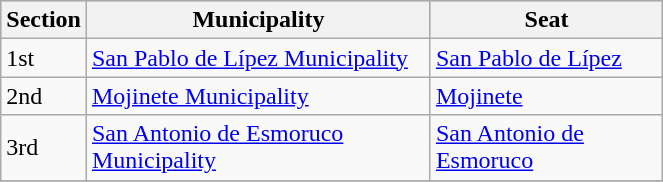<table class="wikitable" border="1" style="width:35%;" border="1">
<tr bgcolor=silver>
<th>Section</th>
<th>Municipality</th>
<th>Seat</th>
</tr>
<tr>
<td>1st</td>
<td><a href='#'>San Pablo de Lípez Municipality</a></td>
<td><a href='#'>San Pablo de Lípez</a></td>
</tr>
<tr>
<td>2nd</td>
<td><a href='#'>Mojinete Municipality</a></td>
<td><a href='#'>Mojinete</a></td>
</tr>
<tr>
<td>3rd</td>
<td><a href='#'>San Antonio de Esmoruco Municipality</a></td>
<td><a href='#'>San Antonio de Esmoruco</a></td>
</tr>
<tr>
</tr>
</table>
